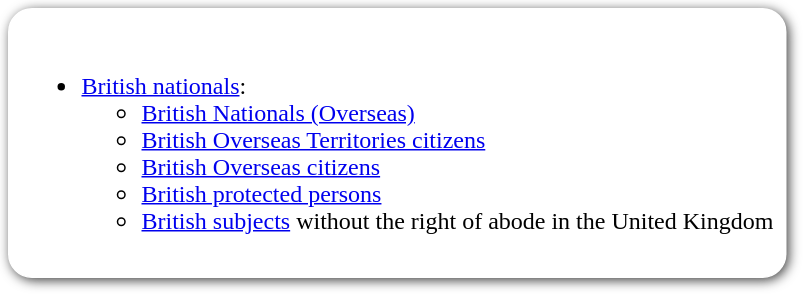<table style=" border-radius:1em; box-shadow: 0.1em 0.1em 0.5em rgba(0,0,0,0.75); background-color: white; border: 1px solid white; padding: 5px;">
<tr>
<td colspan=2><br><ul><li> <a href='#'>British nationals</a>:<ul><li><a href='#'>British Nationals (Overseas)</a></li><li><a href='#'>British Overseas Territories citizens</a></li><li><a href='#'>British Overseas citizens</a></li><li><a href='#'>British protected persons</a></li><li><a href='#'>British subjects</a> without the right of abode in the United Kingdom</li></ul></li></ul></td>
</tr>
<tr>
<td colspan=2></td>
</tr>
</table>
